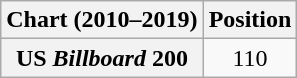<table class="wikitable plainrowheaders" style="text-align:center">
<tr>
<th scope="col">Chart (2010–2019)</th>
<th scope="col">Position</th>
</tr>
<tr>
<th scope="row">US <em>Billboard</em> 200</th>
<td>110</td>
</tr>
</table>
